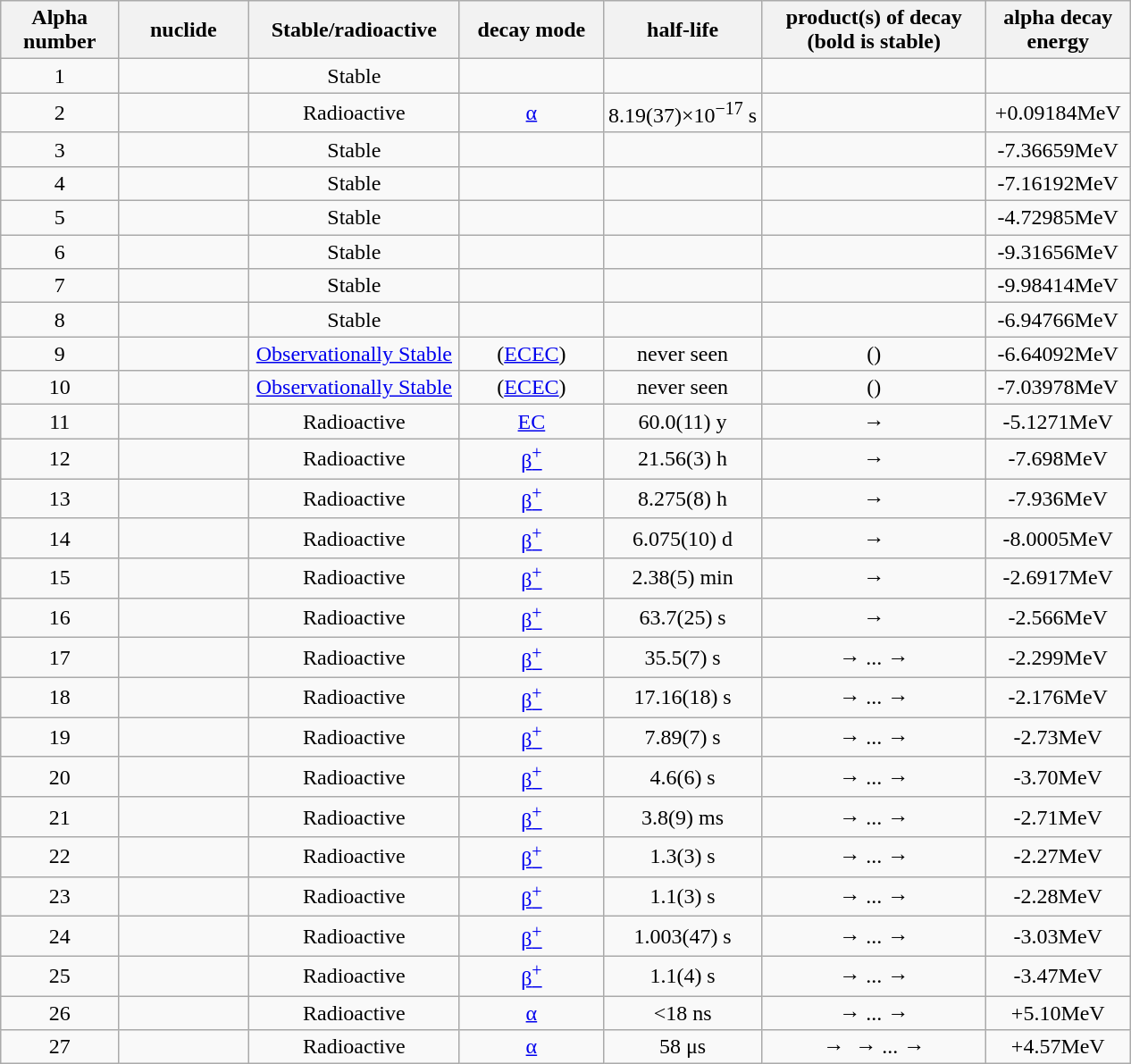<table class="wikitable" style="margin:auto;">
<tr>
<th width="80">Alpha number</th>
<th width="90">nuclide</th>
<th width="150">Stable/radioactive</th>
<th width="100">decay mode</th>
<th width="100">half-life</th>
<th width="160">product(s) of decay (<strong>bold</strong> is stable)</th>
<th width="100">alpha decay energy</th>
</tr>
<tr>
<td align="center">1</td>
<td align="center"></td>
<td align="center">Stable</td>
<td align="center"></td>
<td align="center"></td>
<td align="center"></td>
<td align="center"></td>
</tr>
<tr>
<td align="center">2</td>
<td align="center"></td>
<td align="center">Radioactive</td>
<td align="center"><a href='#'>α</a></td>
<td align="center">8.19(37)×10<sup>−17</sup> s</td>
<td align="center"><strong></strong></td>
<td align="center">+0.09184MeV</td>
</tr>
<tr>
<td align="center">3</td>
<td align="center"></td>
<td align="center">Stable</td>
<td align="center"></td>
<td align="center"></td>
<td align="center"></td>
<td align="center">-7.36659MeV</td>
</tr>
<tr>
<td align="center">4</td>
<td align="center"></td>
<td align="center">Stable</td>
<td align="center"></td>
<td align="center"></td>
<td align="center"></td>
<td align="center">-7.16192MeV</td>
</tr>
<tr>
<td align="center">5</td>
<td align="center"></td>
<td align="center">Stable</td>
<td align="center"></td>
<td align="center"></td>
<td align="center"></td>
<td align="center">-4.72985MeV</td>
</tr>
<tr>
<td align="center">6</td>
<td align="center"></td>
<td align="center">Stable</td>
<td align="center"></td>
<td align="center"></td>
<td align="center"></td>
<td align="center">-9.31656MeV</td>
</tr>
<tr>
<td align="center">7</td>
<td align="center"></td>
<td align="center">Stable</td>
<td align="center"></td>
<td align="center"></td>
<td align="center"></td>
<td align="center">-9.98414MeV</td>
</tr>
<tr>
<td align="center">8</td>
<td align="center"></td>
<td align="center">Stable</td>
<td align="center"></td>
<td align="center"></td>
<td align="center"></td>
<td align="center">-6.94766MeV</td>
</tr>
<tr>
<td align="center">9</td>
<td align="center"></td>
<td align="center"><a href='#'>Observationally Stable</a></td>
<td align="center">(<a href='#'>ECEC</a>)</td>
<td align="center">never seen</td>
<td align="center">(<strong></strong>)</td>
<td align="center">-6.64092MeV</td>
</tr>
<tr>
<td align="center">10</td>
<td align="center"></td>
<td align="center"><a href='#'>Observationally Stable</a></td>
<td align="center">(<a href='#'>ECEC</a>)</td>
<td align="center">never seen</td>
<td align="center">(<strong></strong>)</td>
<td align="center">-7.03978MeV</td>
</tr>
<tr>
<td align="center">11</td>
<td align="center"></td>
<td align="center">Radioactive</td>
<td align="center"><a href='#'>EC</a></td>
<td align="center">60.0(11) y</td>
<td align="center"> → <strong></strong></td>
<td align="center">-5.1271MeV</td>
</tr>
<tr>
<td align="center">12</td>
<td align="center"></td>
<td align="center">Radioactive</td>
<td align="center"><a href='#'>β<sup>+</sup></a></td>
<td align="center">21.56(3) h</td>
<td align="center"> → <strong></strong></td>
<td align="center">-7.698MeV</td>
</tr>
<tr>
<td align="center">13</td>
<td align="center"></td>
<td align="center">Radioactive</td>
<td align="center"><a href='#'>β<sup>+</sup></a></td>
<td align="center">8.275(8) h</td>
<td align="center"> → <strong></strong></td>
<td align="center">-7.936MeV</td>
</tr>
<tr>
<td align="center">14</td>
<td align="center"></td>
<td align="center">Radioactive</td>
<td align="center"><a href='#'>β<sup>+</sup></a></td>
<td align="center">6.075(10) d</td>
<td align="center"> → <strong></strong></td>
<td align="center">-8.0005MeV</td>
</tr>
<tr>
<td align="center">15</td>
<td align="center"></td>
<td align="center">Radioactive</td>
<td align="center"><a href='#'>β<sup>+</sup></a></td>
<td align="center">2.38(5) min</td>
<td align="center"> → <strong></strong></td>
<td align="center">-2.6917MeV</td>
</tr>
<tr>
<td align="center">16</td>
<td align="center"></td>
<td align="center">Radioactive</td>
<td align="center"><a href='#'>β<sup>+</sup></a></td>
<td align="center">63.7(25) s</td>
<td align="center"> → <strong></strong></td>
<td align="center">-2.566MeV</td>
</tr>
<tr>
<td align="center">17</td>
<td align="center"></td>
<td align="center">Radioactive</td>
<td align="center"><a href='#'>β<sup>+</sup></a></td>
<td align="center">35.5(7) s</td>
<td align="center"> → ... → <strong></strong></td>
<td align="center">-2.299MeV</td>
</tr>
<tr>
<td align="center">18</td>
<td align="center"></td>
<td align="center">Radioactive</td>
<td align="center"><a href='#'>β<sup>+</sup></a></td>
<td align="center">17.16(18) s</td>
<td align="center"> → ... → <strong></strong></td>
<td align="center">-2.176MeV</td>
</tr>
<tr>
<td align="center">19</td>
<td align="center"></td>
<td align="center">Radioactive</td>
<td align="center"><a href='#'>β<sup>+</sup></a></td>
<td align="center">7.89(7) s</td>
<td align="center"> → ... → <strong></strong></td>
<td align="center">-2.73MeV</td>
</tr>
<tr>
<td align="center">20</td>
<td align="center"></td>
<td align="center">Radioactive</td>
<td align="center"><a href='#'>β<sup>+</sup></a></td>
<td align="center">4.6(6) s</td>
<td align="center"> → ... → <strong></strong></td>
<td align="center">-3.70MeV</td>
</tr>
<tr>
<td align="center">21</td>
<td align="center"></td>
<td align="center">Radioactive</td>
<td align="center"><a href='#'>β<sup>+</sup></a></td>
<td align="center">3.8(9) ms</td>
<td align="center"> → ... → <strong></strong></td>
<td align="center">-2.71MeV</td>
</tr>
<tr>
<td align="center">22</td>
<td align="center"></td>
<td align="center">Radioactive</td>
<td align="center"><a href='#'>β<sup>+</sup></a></td>
<td align="center">1.3(3) s</td>
<td align="center"> → ... → <strong></strong></td>
<td align="center">-2.27MeV</td>
</tr>
<tr>
<td align="center">23</td>
<td align="center"></td>
<td align="center">Radioactive</td>
<td align="center"><a href='#'>β<sup>+</sup></a></td>
<td align="center">1.1(3) s</td>
<td align="center"> → ... → <strong></strong></td>
<td align="center">-2.28MeV</td>
</tr>
<tr>
<td align="center">24</td>
<td align="center"></td>
<td align="center">Radioactive</td>
<td align="center"><a href='#'>β<sup>+</sup></a></td>
<td align="center">1.003(47) s</td>
<td align="center"> → ... → <strong></strong></td>
<td align="center">-3.03MeV</td>
</tr>
<tr>
<td align="center">25</td>
<td align="center"></td>
<td align="center">Radioactive</td>
<td align="center"><a href='#'>β<sup>+</sup></a></td>
<td align="center">1.1(4) s</td>
<td align="center"> → ... → <strong></strong></td>
<td align="center">-3.47MeV</td>
</tr>
<tr>
<td align="center">26</td>
<td align="center"></td>
<td align="center">Radioactive</td>
<td align="center"><a href='#'>α</a></td>
<td align="center"><18 ns</td>
<td align="center"> → ... → <strong></strong></td>
<td align="center">+5.10MeV</td>
</tr>
<tr>
<td align="center">27</td>
<td align="center"></td>
<td align="center">Radioactive</td>
<td align="center"><a href='#'>α</a></td>
<td align="center">58 μs</td>
<td align="center"> →  → ... → <strong></strong></td>
<td align="center">+4.57MeV</td>
</tr>
</table>
